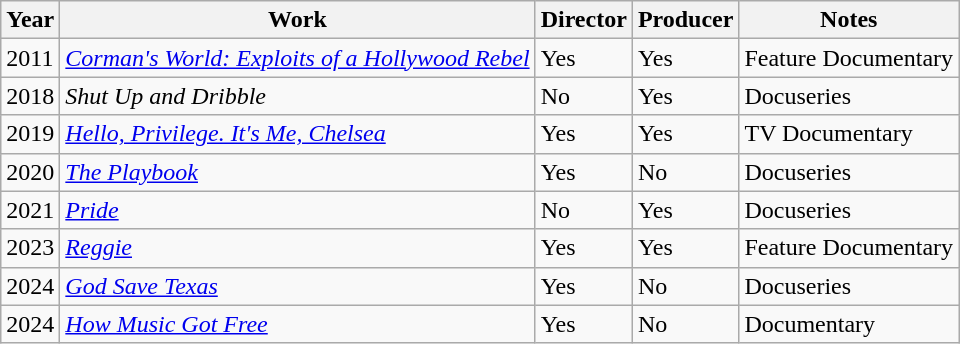<table class="wikitable">
<tr>
<th>Year</th>
<th>Work</th>
<th>Director</th>
<th>Producer</th>
<th>Notes</th>
</tr>
<tr>
<td>2011</td>
<td><em><a href='#'>Corman's World: Exploits of a Hollywood Rebel</a></em></td>
<td>Yes</td>
<td>Yes</td>
<td>Feature Documentary</td>
</tr>
<tr>
<td>2018</td>
<td><em>Shut Up and Dribble</em></td>
<td>No</td>
<td>Yes</td>
<td>Docuseries</td>
</tr>
<tr>
<td>2019</td>
<td><em><a href='#'>Hello, Privilege. It's Me, Chelsea</a></em></td>
<td>Yes</td>
<td>Yes</td>
<td>TV Documentary</td>
</tr>
<tr>
<td>2020</td>
<td><em><a href='#'>The Playbook</a></em></td>
<td>Yes</td>
<td>No</td>
<td>Docuseries</td>
</tr>
<tr>
<td>2021</td>
<td><em><a href='#'>Pride</a></em></td>
<td>No</td>
<td>Yes</td>
<td>Docuseries</td>
</tr>
<tr>
<td>2023</td>
<td><em><a href='#'>Reggie</a></em></td>
<td>Yes</td>
<td>Yes</td>
<td>Feature Documentary</td>
</tr>
<tr>
<td>2024</td>
<td><em><a href='#'>God Save Texas</a></em></td>
<td>Yes</td>
<td>No</td>
<td>Docuseries</td>
</tr>
<tr>
<td>2024</td>
<td><em><a href='#'>How Music Got Free</a></em></td>
<td>Yes</td>
<td>No</td>
<td>Documentary</td>
</tr>
</table>
